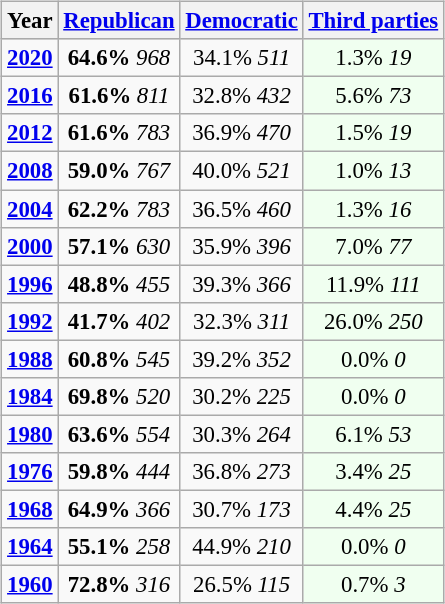<table class="wikitable" style="float:right; font-size:95%;">
<tr bgcolor=lightgrey>
<th>Year</th>
<th><a href='#'>Republican</a></th>
<th><a href='#'>Democratic</a></th>
<th><a href='#'>Third parties</a></th>
</tr>
<tr>
<td style="text-align:center;" ><strong><a href='#'>2020</a></strong></td>
<td style="text-align:center;" ><strong>64.6%</strong> <em>968</em></td>
<td style="text-align:center;" >34.1% <em>511</em></td>
<td style="text-align:center; background:honeyDew;">1.3% <em>19</em></td>
</tr>
<tr>
<td style="text-align:center;" ><strong><a href='#'>2016</a></strong></td>
<td style="text-align:center;" ><strong>61.6%</strong> <em>811</em></td>
<td style="text-align:center;" >32.8% <em>432</em></td>
<td style="text-align:center; background:honeyDew;">5.6% <em>73</em></td>
</tr>
<tr>
<td style="text-align:center;" ><strong><a href='#'>2012</a></strong></td>
<td style="text-align:center;" ><strong>61.6%</strong> <em>783</em></td>
<td style="text-align:center;" >36.9% <em>470</em></td>
<td style="text-align:center; background:honeyDew;">1.5% <em>19</em></td>
</tr>
<tr>
<td style="text-align:center;" ><strong><a href='#'>2008</a></strong></td>
<td style="text-align:center;" ><strong>59.0%</strong> <em>767</em></td>
<td style="text-align:center;" >40.0% <em>521</em></td>
<td style="text-align:center; background:honeyDew;">1.0% <em>13</em></td>
</tr>
<tr>
<td style="text-align:center;" ><strong><a href='#'>2004</a></strong></td>
<td style="text-align:center;" ><strong>62.2%</strong> <em>783</em></td>
<td style="text-align:center;" >36.5% <em>460</em></td>
<td style="text-align:center; background:honeyDew;">1.3% <em>16</em></td>
</tr>
<tr>
<td style="text-align:center;" ><strong><a href='#'>2000</a></strong></td>
<td style="text-align:center;" ><strong>57.1%</strong> <em>630</em></td>
<td style="text-align:center;" >35.9% <em>396</em></td>
<td style="text-align:center; background:honeyDew;">7.0% <em>77</em></td>
</tr>
<tr>
<td style="text-align:center;" ><strong><a href='#'>1996</a></strong></td>
<td style="text-align:center;" ><strong>48.8%</strong> <em>455</em></td>
<td style="text-align:center;" >39.3% <em>366</em></td>
<td style="text-align:center; background:honeyDew;">11.9% <em>111</em></td>
</tr>
<tr>
<td style="text-align:center;" ><strong><a href='#'>1992</a></strong></td>
<td style="text-align:center;" ><strong>41.7%</strong> <em>402</em></td>
<td style="text-align:center;" >32.3% <em>311</em></td>
<td style="text-align:center; background:honeyDew;">26.0% <em>250</em></td>
</tr>
<tr>
<td style="text-align:center;" ><strong><a href='#'>1988</a></strong></td>
<td style="text-align:center;" ><strong>60.8%</strong> <em>545</em></td>
<td style="text-align:center;" >39.2% <em>352</em></td>
<td style="text-align:center; background:honeyDew;">0.0% <em>0</em></td>
</tr>
<tr>
<td style="text-align:center;" ><strong><a href='#'>1984</a></strong></td>
<td style="text-align:center;" ><strong>69.8%</strong> <em>520</em></td>
<td style="text-align:center;" >30.2% <em>225</em></td>
<td style="text-align:center; background:honeyDew;">0.0% <em>0</em></td>
</tr>
<tr>
<td style="text-align:center;" ><strong><a href='#'>1980</a></strong></td>
<td style="text-align:center;" ><strong>63.6%</strong> <em>554</em></td>
<td style="text-align:center;" >30.3% <em>264</em></td>
<td style="text-align:center; background:honeyDew;">6.1% <em>53</em></td>
</tr>
<tr>
<td style="text-align:center;" ><strong><a href='#'>1976</a></strong></td>
<td style="text-align:center;" ><strong>59.8%</strong> <em>444</em></td>
<td style="text-align:center;" >36.8% <em>273</em></td>
<td style="text-align:center; background:honeyDew;">3.4% <em>25</em></td>
</tr>
<tr>
<td style="text-align:center;" ><strong><a href='#'>1968</a></strong></td>
<td style="text-align:center;" ><strong>64.9%</strong> <em>366</em></td>
<td style="text-align:center;" >30.7% <em>173</em></td>
<td style="text-align:center; background:honeyDew;">4.4% <em>25</em></td>
</tr>
<tr>
<td style="text-align:center;" ><strong><a href='#'>1964</a></strong></td>
<td style="text-align:center;" ><strong>55.1%</strong> <em>258</em></td>
<td style="text-align:center;" >44.9% <em>210</em></td>
<td style="text-align:center; background:honeyDew;">0.0% <em>0</em></td>
</tr>
<tr>
<td style="text-align:center;" ><strong><a href='#'>1960</a></strong></td>
<td style="text-align:center;" ><strong>72.8%</strong> <em>316</em></td>
<td style="text-align:center;" >26.5% <em>115</em></td>
<td style="text-align:center; background:honeyDew;">0.7% <em>3</em></td>
</tr>
</table>
